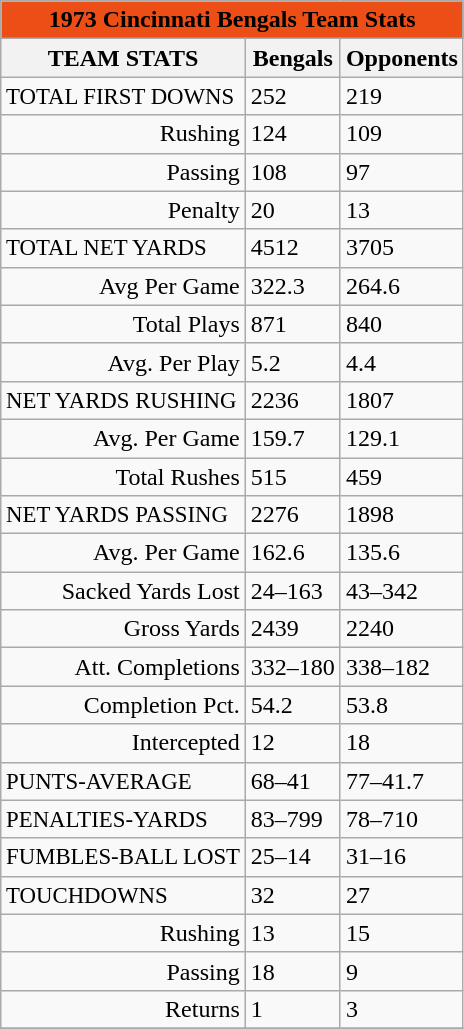<table class="wikitable">
<tr>
<th colspan="100" style="background-color: #ED4E16;" "style="font-size: 95%">1973 Cincinnati Bengals Team Stats</th>
</tr>
<tr>
<th>TEAM STATS</th>
<th>Bengals</th>
<th>Opponents</th>
</tr>
<tr>
<td style="font-size: 95%">TOTAL FIRST DOWNS</td>
<td>252</td>
<td>219</td>
</tr>
<tr>
<td align="right">Rushing</td>
<td>124</td>
<td>109</td>
</tr>
<tr>
<td align="right">Passing</td>
<td>108</td>
<td>97</td>
</tr>
<tr>
<td align="right">Penalty</td>
<td>20</td>
<td>13</td>
</tr>
<tr>
<td style="font-size: 95%">TOTAL NET YARDS</td>
<td>4512</td>
<td>3705</td>
</tr>
<tr>
<td align="right">Avg Per Game</td>
<td>322.3</td>
<td>264.6</td>
</tr>
<tr>
<td align="right">Total Plays</td>
<td>871</td>
<td>840</td>
</tr>
<tr>
<td align="right">Avg. Per Play</td>
<td>5.2</td>
<td>4.4</td>
</tr>
<tr>
<td style="font-size: 95%">NET YARDS RUSHING</td>
<td>2236</td>
<td>1807</td>
</tr>
<tr>
<td align="right">Avg. Per Game</td>
<td>159.7</td>
<td>129.1</td>
</tr>
<tr>
<td align="right">Total Rushes</td>
<td>515</td>
<td>459</td>
</tr>
<tr>
<td style="font-size: 95%">NET YARDS PASSING</td>
<td>2276</td>
<td>1898</td>
</tr>
<tr>
<td align="right">Avg. Per Game</td>
<td>162.6</td>
<td>135.6</td>
</tr>
<tr>
<td align="right">Sacked Yards Lost</td>
<td>24–163</td>
<td>43–342</td>
</tr>
<tr>
<td align="right">Gross Yards</td>
<td>2439</td>
<td>2240</td>
</tr>
<tr>
<td align="right">Att. Completions</td>
<td>332–180</td>
<td>338–182</td>
</tr>
<tr>
<td align="right">Completion Pct.</td>
<td>54.2</td>
<td>53.8</td>
</tr>
<tr>
<td align="right">Intercepted</td>
<td>12</td>
<td>18</td>
</tr>
<tr>
<td style="font-size: 95%">PUNTS-AVERAGE</td>
<td>68–41</td>
<td>77–41.7</td>
</tr>
<tr>
<td style="font-size: 95%">PENALTIES-YARDS</td>
<td>83–799</td>
<td>78–710</td>
</tr>
<tr>
<td style="font-size: 95%">FUMBLES-BALL LOST</td>
<td>25–14</td>
<td>31–16</td>
</tr>
<tr>
<td style="font-size: 95%">TOUCHDOWNS</td>
<td>32</td>
<td>27</td>
</tr>
<tr>
<td align="right">Rushing</td>
<td>13</td>
<td>15</td>
</tr>
<tr>
<td align="right">Passing</td>
<td>18</td>
<td>9</td>
</tr>
<tr>
<td align="right">Returns</td>
<td>1</td>
<td>3</td>
</tr>
<tr>
</tr>
</table>
